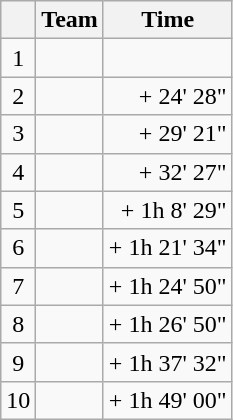<table class="wikitable">
<tr>
<th></th>
<th>Team</th>
<th>Time</th>
</tr>
<tr>
<td style="text-align:center;">1</td>
<td></td>
<td align="right"></td>
</tr>
<tr>
<td style="text-align:center;">2</td>
<td></td>
<td align="right">+ 24' 28"</td>
</tr>
<tr>
<td style="text-align:center;">3</td>
<td></td>
<td align="right">+ 29' 21"</td>
</tr>
<tr>
<td style="text-align:center;">4</td>
<td></td>
<td align="right">+ 32' 27"</td>
</tr>
<tr>
<td style="text-align:center;">5</td>
<td></td>
<td align="right">+ 1h 8' 29"</td>
</tr>
<tr>
<td style="text-align:center;">6</td>
<td></td>
<td align="right">+ 1h 21' 34"</td>
</tr>
<tr>
<td style="text-align:center;">7</td>
<td></td>
<td align="right">+ 1h 24' 50"</td>
</tr>
<tr>
<td style="text-align:center;">8</td>
<td></td>
<td align="right">+ 1h 26' 50"</td>
</tr>
<tr>
<td style="text-align:center;">9</td>
<td></td>
<td align="right">+ 1h 37' 32"</td>
</tr>
<tr>
<td style="text-align:center;">10</td>
<td></td>
<td align="right">+ 1h 49' 00"</td>
</tr>
</table>
